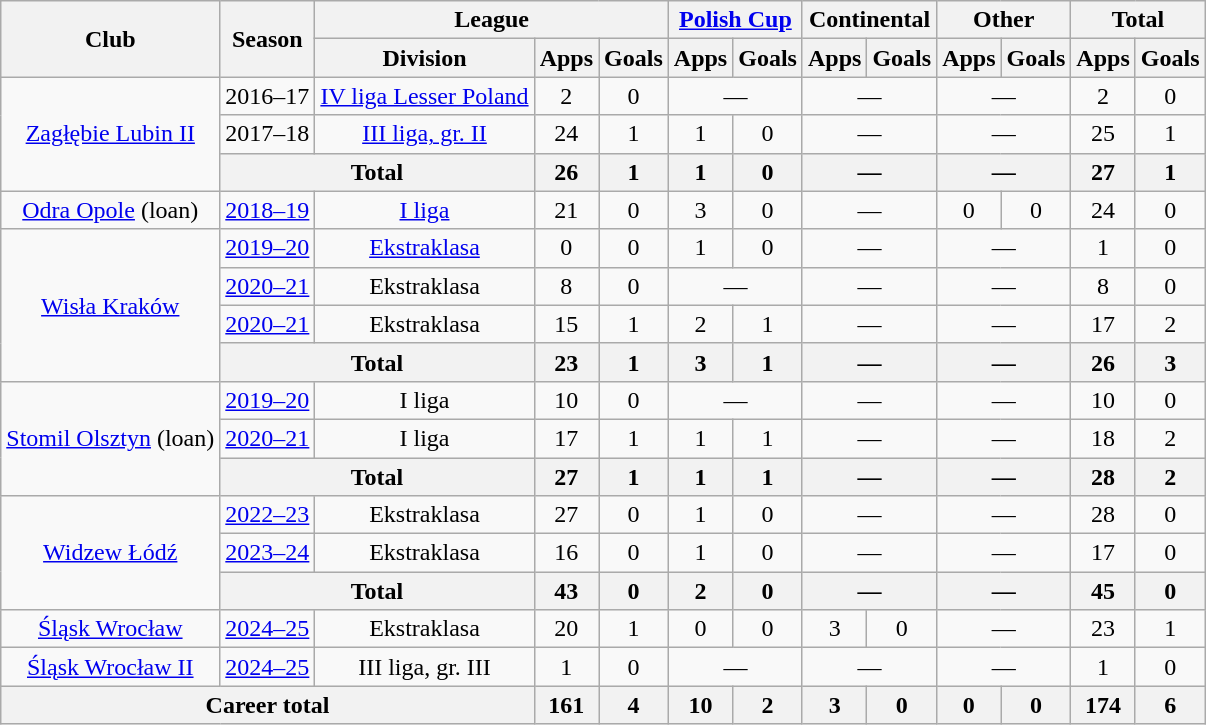<table class="wikitable" style="text-align: center;">
<tr>
<th rowspan="2">Club</th>
<th rowspan="2">Season</th>
<th colspan="3">League</th>
<th colspan="2"><a href='#'>Polish Cup</a></th>
<th colspan="2">Continental</th>
<th colspan="2">Other</th>
<th colspan="2">Total</th>
</tr>
<tr>
<th>Division</th>
<th>Apps</th>
<th>Goals</th>
<th>Apps</th>
<th>Goals</th>
<th>Apps</th>
<th>Goals</th>
<th>Apps</th>
<th>Goals</th>
<th>Apps</th>
<th>Goals</th>
</tr>
<tr>
<td rowspan=3><a href='#'>Zagłębie Lubin II</a></td>
<td>2016–17</td>
<td><a href='#'>IV liga Lesser Poland</a></td>
<td>2</td>
<td>0</td>
<td colspan="2">—</td>
<td colspan="2">—</td>
<td colspan="2">—</td>
<td>2</td>
<td>0</td>
</tr>
<tr>
<td>2017–18</td>
<td><a href='#'>III liga, gr. II</a></td>
<td>24</td>
<td>1</td>
<td>1</td>
<td>0</td>
<td colspan="2">—</td>
<td colspan="2">—</td>
<td>25</td>
<td>1</td>
</tr>
<tr>
<th colspan="2">Total</th>
<th>26</th>
<th>1</th>
<th>1</th>
<th>0</th>
<th colspan="2">—</th>
<th colspan="2">—</th>
<th>27</th>
<th>1</th>
</tr>
<tr>
<td><a href='#'>Odra Opole</a> (loan)</td>
<td><a href='#'>2018–19</a></td>
<td><a href='#'>I liga</a></td>
<td>21</td>
<td>0</td>
<td>3</td>
<td>0</td>
<td colspan="2">—</td>
<td>0</td>
<td>0</td>
<td>24</td>
<td>0</td>
</tr>
<tr>
<td rowspan=4><a href='#'>Wisła Kraków</a></td>
<td><a href='#'>2019–20</a></td>
<td><a href='#'>Ekstraklasa</a></td>
<td>0</td>
<td>0</td>
<td>1</td>
<td>0</td>
<td colspan="2">—</td>
<td colspan="2">—</td>
<td>1</td>
<td>0</td>
</tr>
<tr>
<td><a href='#'>2020–21</a></td>
<td>Ekstraklasa</td>
<td>8</td>
<td>0</td>
<td colspan="2">—</td>
<td colspan="2">—</td>
<td colspan="2">—</td>
<td>8</td>
<td>0</td>
</tr>
<tr>
<td><a href='#'>2020–21</a></td>
<td>Ekstraklasa</td>
<td>15</td>
<td>1</td>
<td>2</td>
<td>1</td>
<td colspan="2">—</td>
<td colspan="2">—</td>
<td>17</td>
<td>2</td>
</tr>
<tr>
<th colspan="2">Total</th>
<th>23</th>
<th>1</th>
<th>3</th>
<th>1</th>
<th colspan="2">—</th>
<th colspan="2">—</th>
<th>26</th>
<th>3</th>
</tr>
<tr>
<td rowspan=3><a href='#'>Stomil Olsztyn</a> (loan)</td>
<td><a href='#'>2019–20</a></td>
<td>I liga</td>
<td>10</td>
<td>0</td>
<td colspan="2">—</td>
<td colspan="2">—</td>
<td colspan="2">—</td>
<td>10</td>
<td>0</td>
</tr>
<tr>
<td><a href='#'>2020–21</a></td>
<td>I liga</td>
<td>17</td>
<td>1</td>
<td>1</td>
<td>1</td>
<td colspan="2">—</td>
<td colspan="2">—</td>
<td>18</td>
<td>2</td>
</tr>
<tr>
<th colspan="2">Total</th>
<th>27</th>
<th>1</th>
<th>1</th>
<th>1</th>
<th colspan="2">—</th>
<th colspan="2">—</th>
<th>28</th>
<th>2</th>
</tr>
<tr>
<td rowspan=3><a href='#'>Widzew Łódź</a></td>
<td><a href='#'>2022–23</a></td>
<td>Ekstraklasa</td>
<td>27</td>
<td>0</td>
<td>1</td>
<td>0</td>
<td colspan="2">—</td>
<td colspan="2">—</td>
<td>28</td>
<td>0</td>
</tr>
<tr>
<td><a href='#'>2023–24</a></td>
<td>Ekstraklasa</td>
<td>16</td>
<td>0</td>
<td>1</td>
<td>0</td>
<td colspan="2">—</td>
<td colspan="2">—</td>
<td>17</td>
<td>0</td>
</tr>
<tr>
<th colspan="2">Total</th>
<th>43</th>
<th>0</th>
<th>2</th>
<th>0</th>
<th colspan="2">—</th>
<th colspan="2">—</th>
<th>45</th>
<th>0</th>
</tr>
<tr>
<td><a href='#'>Śląsk Wrocław</a></td>
<td><a href='#'>2024–25</a></td>
<td>Ekstraklasa</td>
<td>20</td>
<td>1</td>
<td>0</td>
<td>0</td>
<td>3</td>
<td>0</td>
<td colspan="2">—</td>
<td>23</td>
<td>1</td>
</tr>
<tr>
<td><a href='#'>Śląsk Wrocław II</a></td>
<td><a href='#'>2024–25</a></td>
<td>III liga, gr. III</td>
<td>1</td>
<td>0</td>
<td colspan="2">—</td>
<td colspan="2">—</td>
<td colspan="2">—</td>
<td>1</td>
<td>0</td>
</tr>
<tr>
<th colspan="3">Career total</th>
<th>161</th>
<th>4</th>
<th>10</th>
<th>2</th>
<th>3</th>
<th>0</th>
<th>0</th>
<th>0</th>
<th>174</th>
<th>6</th>
</tr>
</table>
